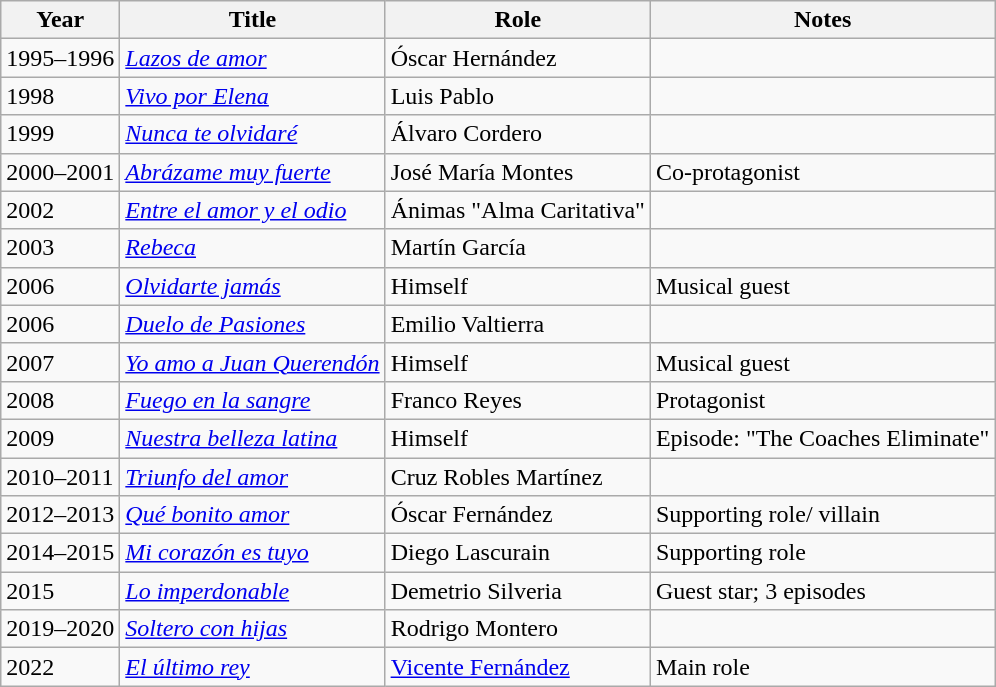<table class="wikitable sortable">
<tr>
<th>Year</th>
<th>Title</th>
<th>Role</th>
<th>Notes</th>
</tr>
<tr>
<td>1995–1996</td>
<td><em><a href='#'>Lazos de amor</a></em></td>
<td>Óscar Hernández</td>
<td></td>
</tr>
<tr>
<td>1998</td>
<td><em><a href='#'>Vivo por Elena</a></em></td>
<td>Luis Pablo</td>
<td></td>
</tr>
<tr>
<td>1999</td>
<td><em><a href='#'>Nunca te olvidaré</a></em></td>
<td>Álvaro Cordero</td>
<td></td>
</tr>
<tr>
<td>2000–2001</td>
<td><em><a href='#'>Abrázame muy fuerte</a></em></td>
<td>José María Montes</td>
<td>Co-protagonist</td>
</tr>
<tr>
<td>2002</td>
<td><em><a href='#'>Entre el amor y el odio</a></em></td>
<td>Ánimas "Alma Caritativa"</td>
<td></td>
</tr>
<tr>
<td>2003</td>
<td><em><a href='#'>Rebeca</a></em></td>
<td>Martín García</td>
<td></td>
</tr>
<tr>
<td>2006</td>
<td><em><a href='#'>Olvidarte jamás</a></em></td>
<td>Himself</td>
<td>Musical guest</td>
</tr>
<tr>
<td>2006</td>
<td><em><a href='#'>Duelo de Pasiones</a></em></td>
<td>Emilio Valtierra</td>
<td></td>
</tr>
<tr>
<td>2007</td>
<td><em><a href='#'>Yo amo a Juan Querendón</a></em></td>
<td>Himself</td>
<td>Musical guest</td>
</tr>
<tr>
<td>2008</td>
<td><em><a href='#'>Fuego en la sangre</a></em></td>
<td>Franco Reyes</td>
<td>Protagonist</td>
</tr>
<tr>
<td>2009</td>
<td><em><a href='#'>Nuestra belleza latina</a></em></td>
<td>Himself</td>
<td>Episode: "The Coaches Eliminate"</td>
</tr>
<tr>
<td>2010–2011</td>
<td><em><a href='#'>Triunfo del amor</a></em></td>
<td>Cruz Robles Martínez</td>
<td></td>
</tr>
<tr>
<td>2012–2013</td>
<td><em><a href='#'>Qué bonito amor</a></em></td>
<td>Óscar Fernández</td>
<td>Supporting role/ villain</td>
</tr>
<tr>
<td>2014–2015</td>
<td><em><a href='#'>Mi corazón es tuyo</a></em></td>
<td>Diego Lascurain</td>
<td>Supporting role</td>
</tr>
<tr>
<td>2015</td>
<td><em><a href='#'>Lo imperdonable</a></em></td>
<td>Demetrio Silveria</td>
<td>Guest star; 3 episodes</td>
</tr>
<tr>
<td>2019–2020</td>
<td><em><a href='#'>Soltero con hijas</a></em></td>
<td>Rodrigo Montero</td>
<td></td>
</tr>
<tr>
<td>2022</td>
<td><em><a href='#'>El último rey</a></em></td>
<td><a href='#'>Vicente Fernández</a></td>
<td>Main role</td>
</tr>
</table>
